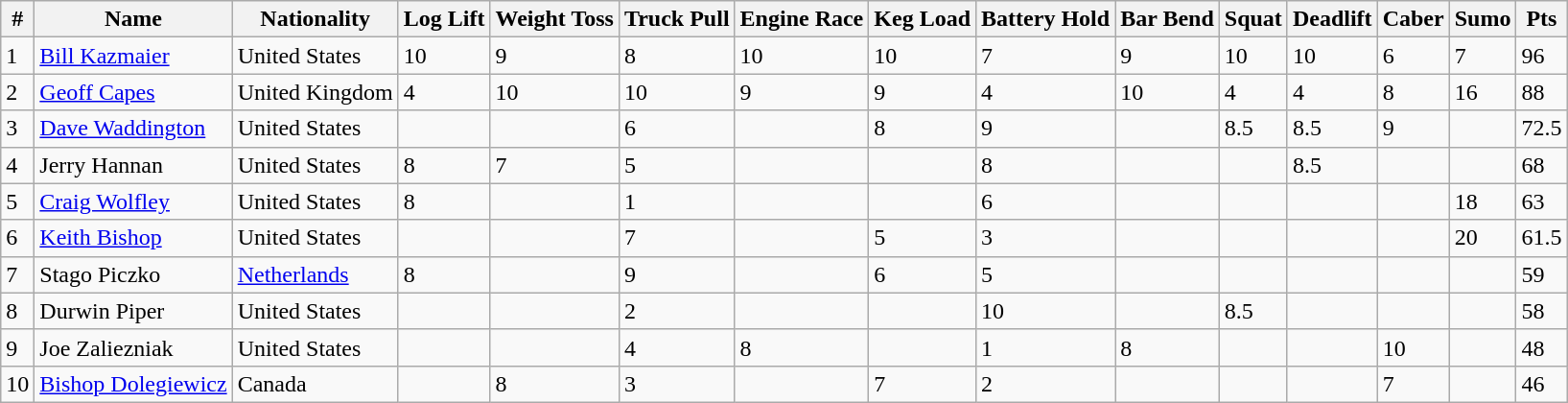<table class="wikitable">
<tr>
<th>#</th>
<th>Name</th>
<th>Nationality</th>
<th>Log Lift</th>
<th>Weight Toss</th>
<th>Truck Pull</th>
<th>Engine Race</th>
<th>Keg Load</th>
<th>Battery Hold</th>
<th>Bar Bend</th>
<th>Squat</th>
<th>Deadlift</th>
<th>Caber</th>
<th>Sumo</th>
<th>Pts</th>
</tr>
<tr>
<td>1</td>
<td><a href='#'>Bill Kazmaier</a></td>
<td> United States</td>
<td>10</td>
<td>9</td>
<td>8</td>
<td>10</td>
<td>10</td>
<td>7</td>
<td>9</td>
<td>10</td>
<td>10</td>
<td>6</td>
<td>7</td>
<td>96</td>
</tr>
<tr>
<td>2</td>
<td><a href='#'>Geoff Capes</a></td>
<td> United Kingdom</td>
<td>4</td>
<td>10</td>
<td>10</td>
<td>9</td>
<td>9</td>
<td>4</td>
<td>10</td>
<td>4</td>
<td>4</td>
<td>8</td>
<td>16</td>
<td>88</td>
</tr>
<tr>
<td>3</td>
<td><a href='#'>Dave Waddington</a></td>
<td> United States</td>
<td></td>
<td></td>
<td>6</td>
<td></td>
<td>8</td>
<td>9</td>
<td></td>
<td>8.5</td>
<td>8.5</td>
<td>9</td>
<td></td>
<td>72.5</td>
</tr>
<tr>
<td>4</td>
<td>Jerry Hannan</td>
<td> United States</td>
<td>8</td>
<td>7</td>
<td>5</td>
<td></td>
<td></td>
<td>8</td>
<td></td>
<td></td>
<td>8.5</td>
<td></td>
<td></td>
<td>68</td>
</tr>
<tr>
<td>5</td>
<td><a href='#'>Craig Wolfley</a></td>
<td> United States</td>
<td>8</td>
<td></td>
<td>1</td>
<td></td>
<td></td>
<td>6</td>
<td></td>
<td></td>
<td></td>
<td></td>
<td>18</td>
<td>63</td>
</tr>
<tr>
<td>6</td>
<td><a href='#'>Keith Bishop</a></td>
<td> United States</td>
<td></td>
<td></td>
<td>7</td>
<td></td>
<td>5</td>
<td>3</td>
<td></td>
<td></td>
<td></td>
<td></td>
<td>20</td>
<td>61.5</td>
</tr>
<tr>
<td>7</td>
<td>Stago Piczko</td>
<td> <a href='#'>Netherlands</a></td>
<td>8</td>
<td></td>
<td>9</td>
<td></td>
<td>6</td>
<td>5</td>
<td></td>
<td></td>
<td></td>
<td></td>
<td></td>
<td>59</td>
</tr>
<tr>
<td>8</td>
<td>Durwin Piper</td>
<td> United States</td>
<td></td>
<td></td>
<td>2</td>
<td></td>
<td></td>
<td>10</td>
<td></td>
<td>8.5</td>
<td></td>
<td></td>
<td></td>
<td>58</td>
</tr>
<tr>
<td>9</td>
<td>Joe Zaliezniak</td>
<td> United States</td>
<td></td>
<td></td>
<td>4</td>
<td>8</td>
<td></td>
<td>1</td>
<td>8</td>
<td></td>
<td></td>
<td>10</td>
<td></td>
<td>48</td>
</tr>
<tr>
<td>10</td>
<td><a href='#'>Bishop Dolegiewicz</a></td>
<td> Canada</td>
<td></td>
<td>8</td>
<td>3</td>
<td></td>
<td>7</td>
<td>2</td>
<td></td>
<td></td>
<td></td>
<td>7</td>
<td></td>
<td>46</td>
</tr>
</table>
